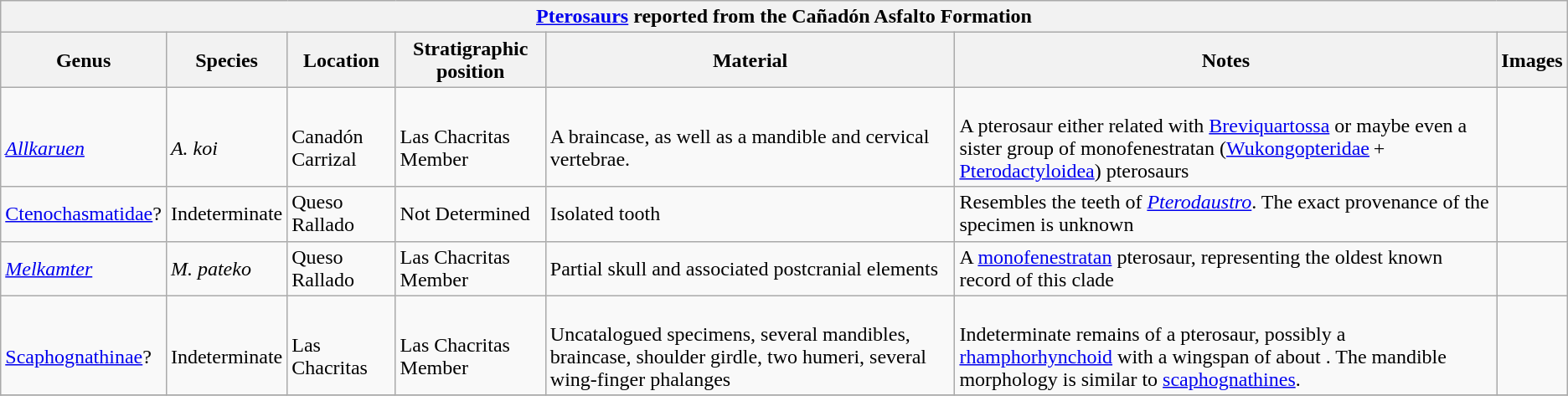<table class="wikitable sortable">
<tr>
<th colspan="7" align="center"><strong><a href='#'>Pterosaurs</a> reported from the Cañadón Asfalto Formation</strong></th>
</tr>
<tr>
<th>Genus</th>
<th>Species</th>
<th>Location</th>
<th>Stratigraphic position</th>
<th>Material</th>
<th>Notes</th>
<th>Images</th>
</tr>
<tr>
<td><br><em><a href='#'>Allkaruen</a></em></td>
<td><br><em>A. koi</em></td>
<td><br>Canadón Carrizal</td>
<td><br>Las Chacritas Member</td>
<td><br>A braincase, as well as a mandible and cervical vertebrae.</td>
<td><br>A pterosaur either related with <a href='#'>Breviquartossa</a> or maybe even a sister group of monofenestratan (<a href='#'>Wukongopteridae</a> + <a href='#'>Pterodactyloidea</a>) pterosaurs</td>
<td><br></td>
</tr>
<tr>
<td><a href='#'>Ctenochasmatidae</a>?</td>
<td>Indeterminate</td>
<td>Queso Rallado</td>
<td>Not Determined</td>
<td>Isolated tooth</td>
<td>Resembles the teeth of <em><a href='#'>Pterodaustro</a></em>. The exact provenance of the specimen is unknown</td>
<td></td>
</tr>
<tr>
<td><em><a href='#'>Melkamter</a></em></td>
<td><em>M. pateko</em></td>
<td>Queso Rallado</td>
<td>Las Chacritas Member</td>
<td>Partial skull and associated postcranial elements</td>
<td>A <a href='#'>monofenestratan</a> pterosaur, representing the oldest known record of this clade</td>
<td></td>
</tr>
<tr>
<td><br><a href='#'>Scaphognathinae</a>?</td>
<td><br>Indeterminate</td>
<td><br>Las Chacritas</td>
<td><br>Las Chacritas Member</td>
<td><br>Uncatalogued specimens, several mandibles, braincase, shoulder girdle, two humeri, several wing-finger phalanges</td>
<td><br>Indeterminate remains of a pterosaur, possibly a <a href='#'>rhamphorhynchoid</a> with a wingspan of about . The mandible morphology is similar to <a href='#'>scaphognathines</a>.</td>
<td></td>
</tr>
<tr>
</tr>
</table>
